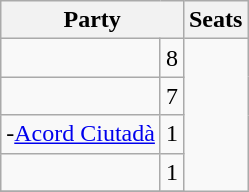<table class="wikitable" border="1">
<tr>
<th colspan="2" rowspan="1" align="center" valign="top"><strong>Party</strong></th>
<th valign="top"><strong>Seats</strong></th>
</tr>
<tr>
<td></td>
<td>8</td>
</tr>
<tr>
<td></td>
<td>7</td>
</tr>
<tr>
<td>-<a href='#'>Acord Ciutadà</a></td>
<td>1</td>
</tr>
<tr>
<td></td>
<td>1</td>
</tr>
<tr>
</tr>
</table>
